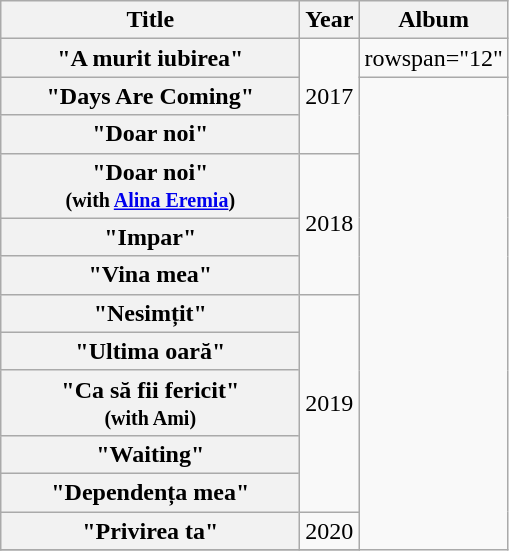<table class="wikitable plainrowheaders" style="text-align:center;">
<tr>
<th scope="col" style="width:12em;" rowspan="1">Title</th>
<th scope="col" rowspan="1">Year</th>
<th scope="col" rowspan="1">Album</th>
</tr>
<tr>
<th scope="row">"A murit iubirea"</th>
<td rowspan="3">2017</td>
<td>rowspan="12" </td>
</tr>
<tr>
<th scope="row">"Days Are Coming"</th>
</tr>
<tr>
<th scope="row">"Doar noi"</th>
</tr>
<tr>
<th scope="row">"Doar noi"<br><small>(with <a href='#'>Alina Eremia</a>)</small></th>
<td rowspan="3">2018</td>
</tr>
<tr>
<th scope="row">"Impar"</th>
</tr>
<tr>
<th scope="row">"Vina mea"</th>
</tr>
<tr>
<th scope="row">"Nesimțit"</th>
<td rowspan="5">2019</td>
</tr>
<tr>
<th scope="row">"Ultima oară"</th>
</tr>
<tr>
<th scope="row">"Ca să fii fericit"<br><small>(with Ami)</small></th>
</tr>
<tr>
<th scope="row">"Waiting"</th>
</tr>
<tr>
<th scope="row">"Dependența mea"</th>
</tr>
<tr>
<th scope="row">"Privirea ta"</th>
<td rowspan="1">2020</td>
</tr>
<tr>
</tr>
</table>
